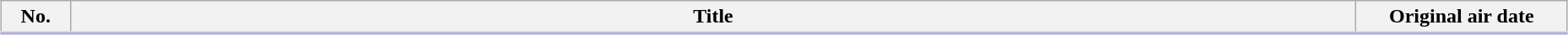<table class="wikitable" style="width:98%; margin:auto; background:#FFF;">
<tr style="border-bottom: 3px solid #CCF;">
<th style="width:3em;">No.</th>
<th>Title</th>
<th style="width:10em;">Original air date</th>
</tr>
<tr>
</tr>
</table>
